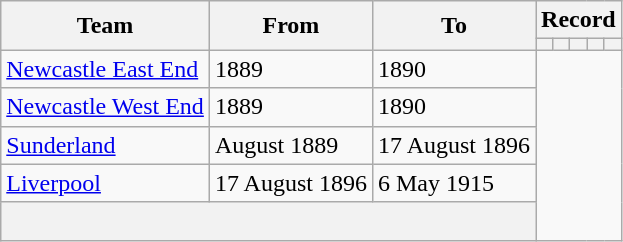<table class=wikitable style="text-align: center">
<tr>
<th rowspan=2>Team</th>
<th rowspan=2>From</th>
<th rowspan=2>To</th>
<th colspan=5>Record</th>
</tr>
<tr>
<th></th>
<th></th>
<th></th>
<th></th>
<th></th>
</tr>
<tr>
<td align=left><a href='#'>Newcastle East End</a></td>
<td align=left>1889</td>
<td align=left>1890<br></td>
</tr>
<tr>
<td align=left><a href='#'>Newcastle West End</a></td>
<td align=left>1889</td>
<td align=left>1890<br></td>
</tr>
<tr>
<td align=left><a href='#'>Sunderland</a></td>
<td align=left>August 1889</td>
<td align=left>17 August 1896<br></td>
</tr>
<tr>
<td align=left><a href='#'>Liverpool</a></td>
<td align=left>17 August 1896</td>
<td align=left>6 May 1915<br></td>
</tr>
<tr>
<th colspan=3><br></th>
</tr>
</table>
